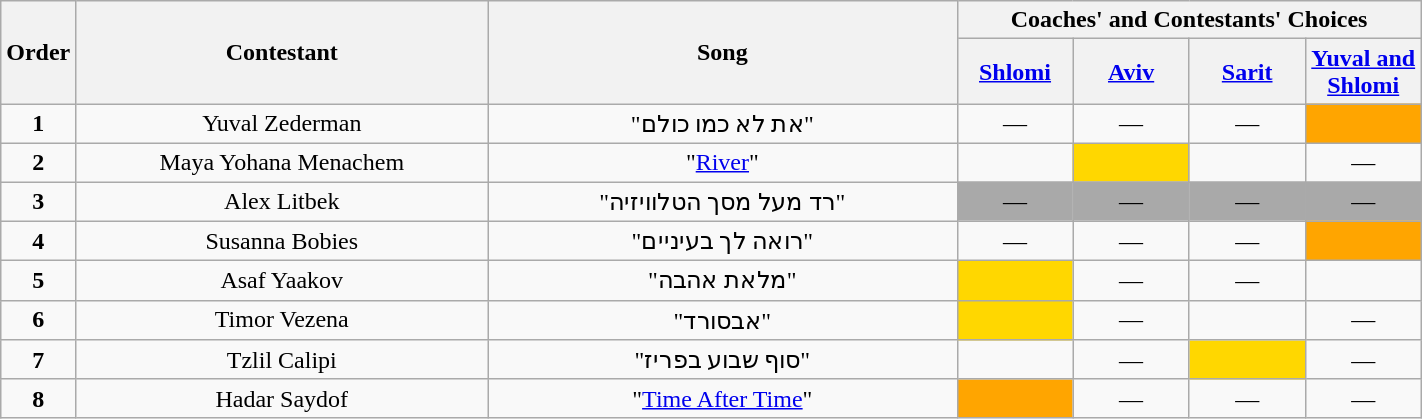<table class="wikitable" style="text-align: center; width:75%;">
<tr>
<th rowspan=2 width="05%">Order</th>
<th rowspan=2 width="29%">Contestant</th>
<th rowspan=2>Song</th>
<th colspan=4>Coaches' and Contestants' Choices</th>
</tr>
<tr>
<th style="width:70px;"><a href='#'>Shlomi</a></th>
<th style="width:70px;"><a href='#'>Aviv</a></th>
<th style="width:70px;"><a href='#'>Sarit</a></th>
<th style="width:70px;"><a href='#'>Yuval and Shlomi</a></th>
</tr>
<tr>
<td align="center"><strong>1</strong></td>
<td>Yuval Zederman</td>
<td>"את לא כמו כולם"</td>
<td align="center">—</td>
<td align="center">—</td>
<td align="center">—</td>
<td style="background:orange;text-align:center;"></td>
</tr>
<tr>
<td align="center"><strong>2</strong></td>
<td>Maya Yohana Menachem</td>
<td>"<a href='#'>River</a>"</td>
<td style=";text-align:center;"></td>
<td style="background:gold;text-align:center;"></td>
<td style=";text-align:center;"></td>
<td align="center">—</td>
</tr>
<tr>
<td align="center"><strong>3</strong></td>
<td>Alex Litbek</td>
<td>"רד מעל מסך הטלוויזיה"</td>
<td style="background:darkgrey;text-align:center;">—</td>
<td style="background:darkgrey;text-align:center;">—</td>
<td style="background:darkgrey;text-align:center;">—</td>
<td style="background:darkgrey;text-align:center;">—</td>
</tr>
<tr>
<td align="center"><strong>4</strong></td>
<td>Susanna Bobies</td>
<td>"רואה לך בעיניים"</td>
<td align="center">—</td>
<td align="center">—</td>
<td align="center">—</td>
<td style="background:orange;text-align:center;"></td>
</tr>
<tr>
<td align="center"><strong>5</strong></td>
<td>Asaf Yaakov</td>
<td>"מלאת אהבה"</td>
<td style="background:gold;text-align:center;"></td>
<td align="center">—</td>
<td align="center">—</td>
<td style=";text-align:center;"></td>
</tr>
<tr>
<td align="center"><strong>6</strong></td>
<td>Timor Vezena</td>
<td>"אבסורד"</td>
<td style="background:gold;text-align:center;"></td>
<td align="center">—</td>
<td style="text-align:center;"></td>
<td align="center">—</td>
</tr>
<tr>
<td align="center"><strong>7</strong></td>
<td>Tzlil Calipi</td>
<td>"סוף שבוע בפריז"</td>
<td style=";text-align:center;"></td>
<td align="center">—</td>
<td style="background:gold;text-align:center;"></td>
<td align="center">—</td>
</tr>
<tr>
<td align="center"><strong>8</strong></td>
<td>Hadar Saydof</td>
<td>"<a href='#'>Time After Time</a>"</td>
<td style="background:orange;text-align:center;"></td>
<td align="center">—</td>
<td align="center">—</td>
<td align="center">—</td>
</tr>
</table>
